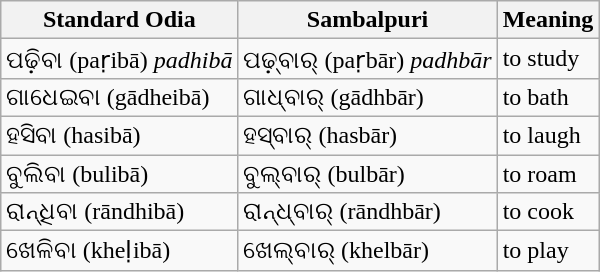<table class="wikitable">
<tr>
<th>Standard Odia</th>
<th>Sambalpuri</th>
<th>Meaning</th>
</tr>
<tr>
<td>ପଢ଼ିବା (paṛibā) <em>padhibā</em></td>
<td>ପଢ଼୍‌ବାର୍ (paṛbār) <em>padhbār</em></td>
<td>to study</td>
</tr>
<tr>
<td>ଗାଧେଇବା (gādheibā)</td>
<td>ଗାଧ୍‌ବାର୍ (gādhbār)</td>
<td>to bath</td>
</tr>
<tr>
<td>ହସିବା (hasibā)</td>
<td>ହସ୍‌ବାର୍ (hasbār)</td>
<td>to laugh</td>
</tr>
<tr>
<td>ବୁଲିବା (bulibā)</td>
<td>ବୁଲ୍‌ବାର୍ (bulbār)</td>
<td>to roam</td>
</tr>
<tr>
<td>ରାନ୍ଧିବା (rāndhibā)</td>
<td>ରାନ୍ଧ୍‌ବାର୍ (rāndhbār)</td>
<td>to cook</td>
</tr>
<tr>
<td>ଖେଳିବା (kheḷibā)</td>
<td>ଖେଲ୍‌ବାର୍ (khelbār)</td>
<td>to play</td>
</tr>
</table>
